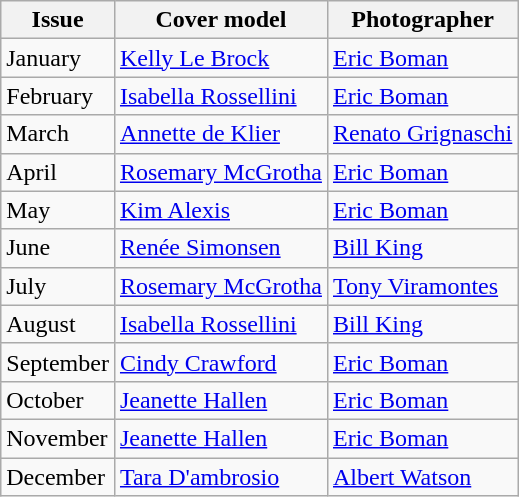<table class="sortable wikitable">
<tr>
<th>Issue</th>
<th>Cover model</th>
<th>Photographer</th>
</tr>
<tr>
<td>January</td>
<td><a href='#'>Kelly Le Brock</a></td>
<td><a href='#'>Eric Boman</a></td>
</tr>
<tr>
<td>February</td>
<td><a href='#'>Isabella Rossellini</a></td>
<td><a href='#'>Eric Boman</a></td>
</tr>
<tr>
<td>March</td>
<td><a href='#'>Annette de Klier</a></td>
<td><a href='#'>Renato Grignaschi</a></td>
</tr>
<tr>
<td>April</td>
<td><a href='#'>Rosemary McGrotha</a></td>
<td><a href='#'>Eric Boman</a></td>
</tr>
<tr>
<td>May</td>
<td><a href='#'>Kim Alexis</a></td>
<td><a href='#'>Eric Boman</a></td>
</tr>
<tr>
<td>June</td>
<td><a href='#'>Renée Simonsen</a></td>
<td><a href='#'>Bill King</a></td>
</tr>
<tr>
<td>July</td>
<td><a href='#'>Rosemary McGrotha</a></td>
<td><a href='#'>Tony Viramontes</a></td>
</tr>
<tr>
<td>August</td>
<td><a href='#'>Isabella Rossellini</a></td>
<td><a href='#'>Bill King</a></td>
</tr>
<tr>
<td>September</td>
<td><a href='#'>Cindy Crawford</a></td>
<td><a href='#'>Eric Boman</a></td>
</tr>
<tr>
<td>October</td>
<td><a href='#'>Jeanette Hallen</a></td>
<td><a href='#'>Eric Boman</a></td>
</tr>
<tr>
<td>November</td>
<td><a href='#'>Jeanette Hallen</a></td>
<td><a href='#'>Eric Boman</a></td>
</tr>
<tr>
<td>December</td>
<td><a href='#'>Tara D'ambrosio</a></td>
<td><a href='#'>Albert Watson</a></td>
</tr>
</table>
